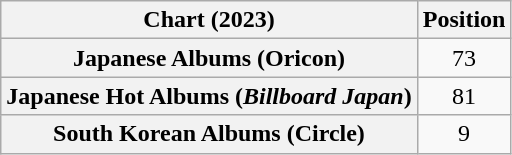<table class="wikitable plainrowheaders sortable" style="text-align:center">
<tr>
<th scope="col">Chart (2023)</th>
<th scope="col">Position</th>
</tr>
<tr>
<th scope="row">Japanese Albums (Oricon)</th>
<td>73</td>
</tr>
<tr>
<th scope="row">Japanese Hot Albums (<em>Billboard Japan</em>)</th>
<td>81</td>
</tr>
<tr>
<th scope="row">South Korean Albums (Circle)</th>
<td>9</td>
</tr>
</table>
